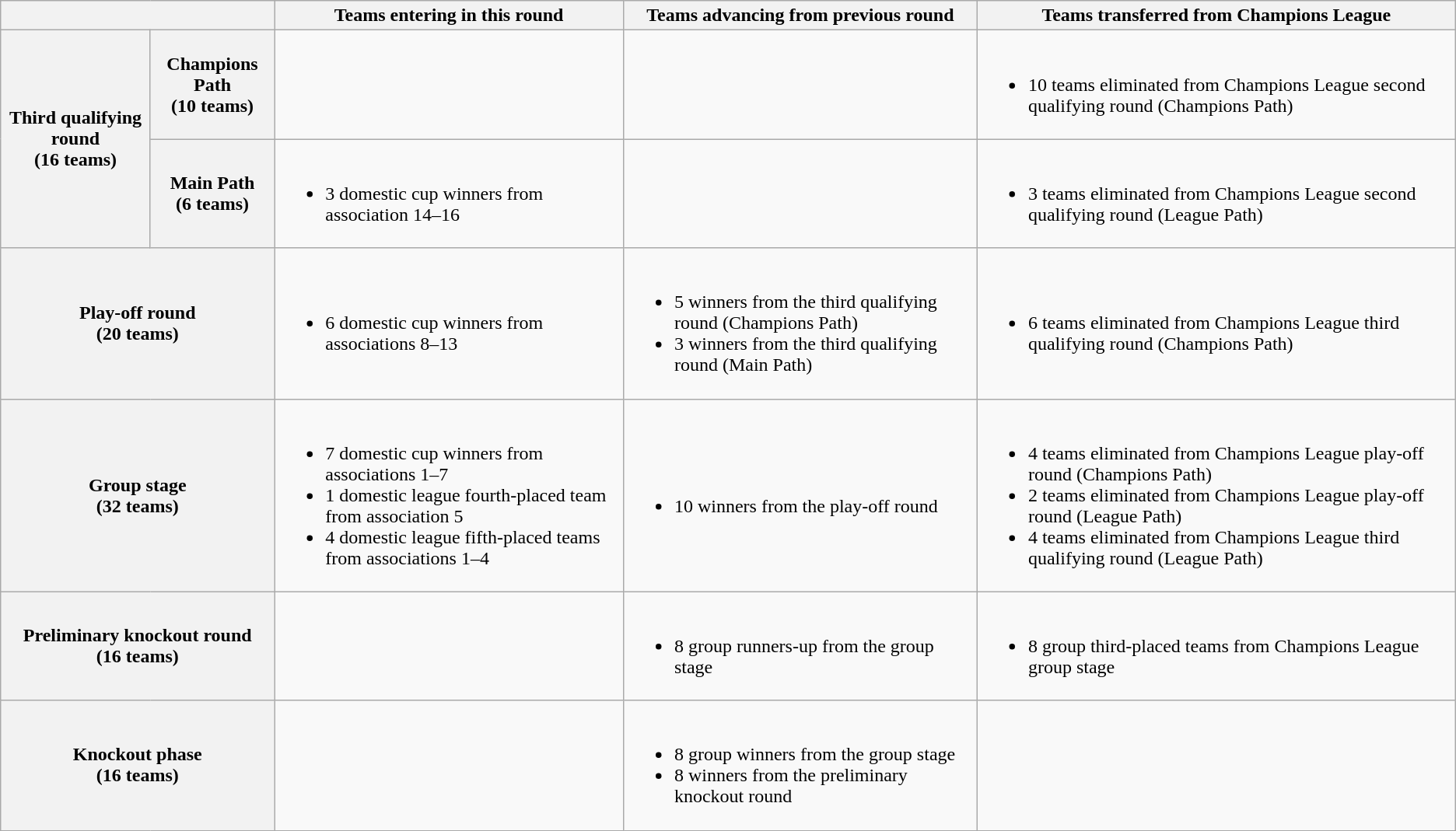<table class="wikitable">
<tr>
<th colspan=2></th>
<th>Teams entering in this round</th>
<th>Teams advancing from previous round</th>
<th>Teams transferred from Champions League</th>
</tr>
<tr>
<th rowspan=2>Third qualifying round<br>(16 teams)</th>
<th>Champions Path<br>(10 teams)</th>
<td></td>
<td></td>
<td><br><ul><li>10 teams eliminated from Champions League second qualifying round (Champions Path)</li></ul></td>
</tr>
<tr>
<th>Main Path<br>(6 teams)</th>
<td><br><ul><li>3 domestic cup winners from association 14–16</li></ul></td>
<td></td>
<td><br><ul><li>3 teams eliminated from Champions League second qualifying round (League Path)</li></ul></td>
</tr>
<tr>
<th colspan=2>Play-off round<br>(20 teams)</th>
<td><br><ul><li>6 domestic cup winners from associations 8–13</li></ul></td>
<td><br><ul><li>5 winners from the third qualifying round (Champions Path)</li><li>3 winners from the third qualifying round (Main Path)</li></ul></td>
<td><br><ul><li>6 teams eliminated from Champions League third qualifying round (Champions Path)</li></ul></td>
</tr>
<tr>
<th colspan=2>Group stage<br>(32 teams)</th>
<td><br><ul><li>7 domestic cup winners from associations 1–7</li><li>1 domestic league fourth-placed team from association 5</li><li>4 domestic league fifth-placed teams from associations 1–4</li></ul></td>
<td><br><ul><li>10 winners from the play-off round</li></ul></td>
<td><br><ul><li>4 teams eliminated from Champions League play-off round (Champions Path)</li><li>2 teams eliminated from Champions League play-off round (League Path)</li><li>4 teams eliminated from Champions League third qualifying round (League Path)</li></ul></td>
</tr>
<tr>
<th colspan=2>Preliminary knockout round<br>(16 teams)</th>
<td></td>
<td><br><ul><li>8 group runners-up from the group stage</li></ul></td>
<td><br><ul><li>8 group third-placed teams from Champions League group stage</li></ul></td>
</tr>
<tr>
<th colspan=2>Knockout phase<br>(16 teams)</th>
<td></td>
<td><br><ul><li>8 group winners from the group stage</li><li>8 winners from the preliminary knockout round</li></ul></td>
<td></td>
</tr>
</table>
